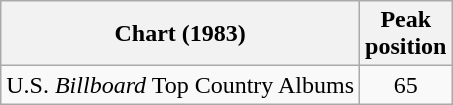<table class="wikitable">
<tr>
<th>Chart (1983)</th>
<th>Peak<br>position</th>
</tr>
<tr>
<td>U.S. <em>Billboard</em> Top Country Albums</td>
<td align="center">65</td>
</tr>
</table>
